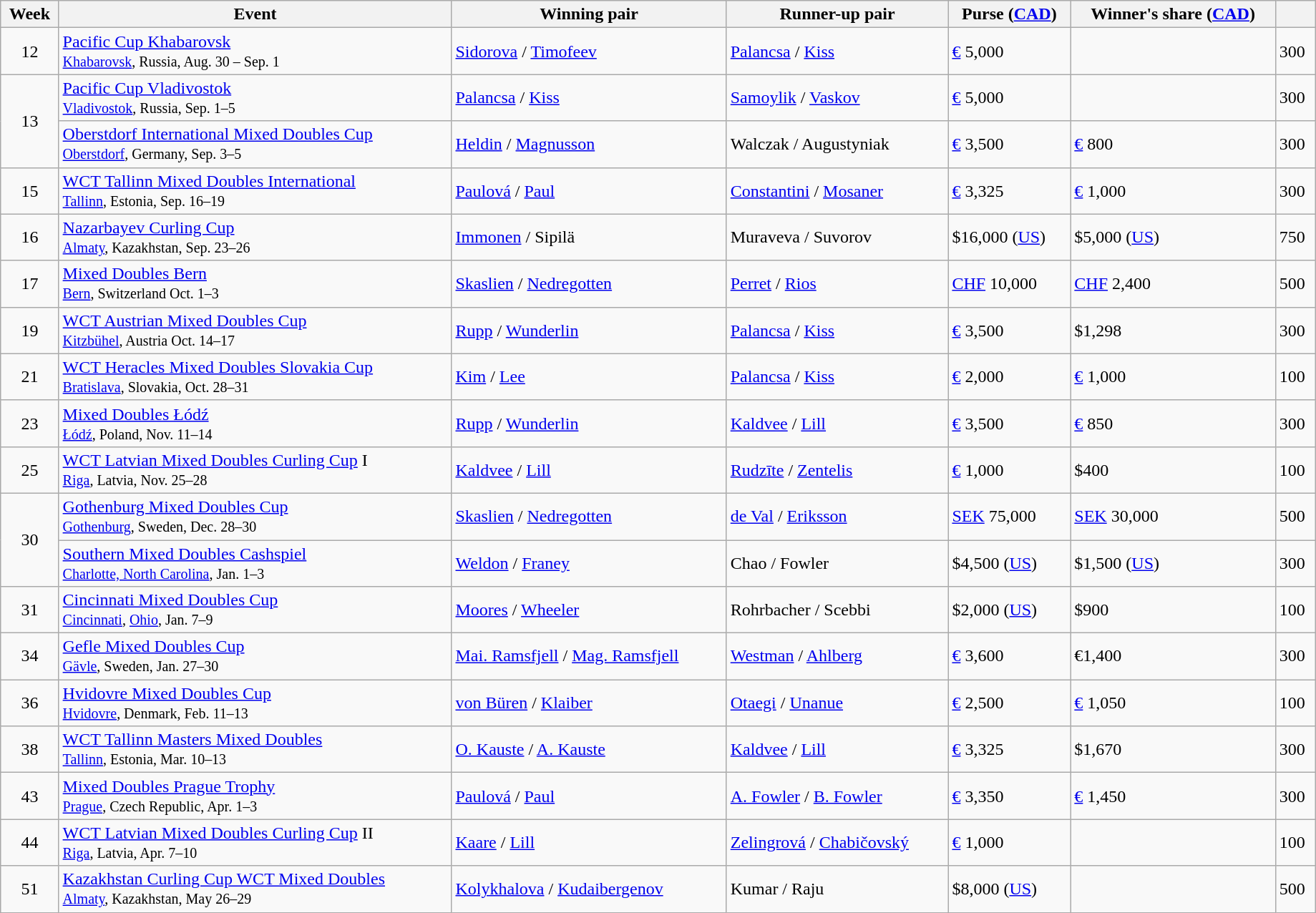<table class="wikitable sortable" style="margin-right:0; width:97%">
<tr>
<th>Week</th>
<th>Event</th>
<th>Winning pair</th>
<th>Runner-up pair</th>
<th>Purse (<a href='#'>CAD</a>)</th>
<th>Winner's share (<a href='#'>CAD</a>)</th>
<th></th>
</tr>
<tr>
<td align=center>12</td>
<td><a href='#'>Pacific Cup Khabarovsk</a> <br> <small><a href='#'>Khabarovsk</a>, Russia, Aug. 30 – Sep. 1</small></td>
<td> <a href='#'>Sidorova</a> / <a href='#'>Timofeev</a></td>
<td> <a href='#'>Palancsa</a> / <a href='#'>Kiss</a></td>
<td><a href='#'>€</a> 5,000</td>
<td></td>
<td>300</td>
</tr>
<tr>
<td align=center rowspan=2>13</td>
<td><a href='#'>Pacific Cup Vladivostok</a> <br> <small><a href='#'>Vladivostok</a>, Russia, Sep. 1–5</small></td>
<td> <a href='#'>Palancsa</a> / <a href='#'>Kiss</a></td>
<td> <a href='#'>Samoylik</a> / <a href='#'>Vaskov</a></td>
<td><a href='#'>€</a> 5,000</td>
<td></td>
<td>300</td>
</tr>
<tr>
<td><a href='#'>Oberstdorf International Mixed Doubles Cup</a> <br> <small><a href='#'>Oberstdorf</a>, Germany, Sep. 3–5</small></td>
<td> <a href='#'>Heldin</a> / <a href='#'>Magnusson</a></td>
<td> Walczak / Augustyniak</td>
<td><a href='#'>€</a> 3,500</td>
<td><a href='#'>€</a> 800</td>
<td>300</td>
</tr>
<tr>
<td align=center>15</td>
<td><a href='#'>WCT Tallinn Mixed Doubles International</a> <br> <small><a href='#'>Tallinn</a>, Estonia, Sep. 16–19</small></td>
<td> <a href='#'>Paulová</a> / <a href='#'>Paul</a></td>
<td> <a href='#'>Constantini</a> / <a href='#'>Mosaner</a></td>
<td><a href='#'>€</a> 3,325</td>
<td><a href='#'>€</a> 1,000</td>
<td>300</td>
</tr>
<tr>
<td align=center>16</td>
<td><a href='#'>Nazarbayev Curling Cup</a> <br> <small><a href='#'>Almaty</a>, Kazakhstan, Sep. 23–26</small></td>
<td> <a href='#'>Immonen</a> / Sipilä</td>
<td> Muraveva / Suvorov</td>
<td>$16,000 (<a href='#'>US</a>)</td>
<td>$5,000 (<a href='#'>US</a>)</td>
<td>750</td>
</tr>
<tr>
<td align=center>17</td>
<td><a href='#'>Mixed Doubles Bern</a> <br> <small><a href='#'>Bern</a>, Switzerland Oct. 1–3</small></td>
<td> <a href='#'>Skaslien</a> / <a href='#'>Nedregotten</a></td>
<td> <a href='#'>Perret</a> / <a href='#'>Rios</a></td>
<td><a href='#'>CHF</a> 10,000</td>
<td><a href='#'>CHF</a> 2,400</td>
<td>500</td>
</tr>
<tr>
<td align=center>19</td>
<td><a href='#'>WCT Austrian Mixed Doubles Cup</a> <br> <small><a href='#'>Kitzbühel</a>, Austria Oct. 14–17</small></td>
<td> <a href='#'>Rupp</a> / <a href='#'>Wunderlin</a></td>
<td> <a href='#'>Palancsa</a> / <a href='#'>Kiss</a></td>
<td><a href='#'>€</a> 3,500</td>
<td>$1,298</td>
<td>300</td>
</tr>
<tr>
<td align=center>21</td>
<td><a href='#'>WCT Heracles Mixed Doubles Slovakia Cup</a> <br> <small><a href='#'>Bratislava</a>, Slovakia, Oct. 28–31</small></td>
<td> <a href='#'>Kim</a> / <a href='#'>Lee</a></td>
<td> <a href='#'>Palancsa</a> / <a href='#'>Kiss</a></td>
<td><a href='#'>€</a> 2,000</td>
<td><a href='#'>€</a> 1,000</td>
<td>100</td>
</tr>
<tr>
<td align=center>23</td>
<td><a href='#'>Mixed Doubles Łódź</a> <br> <small><a href='#'>Łódź</a>, Poland, Nov. 11–14</small></td>
<td> <a href='#'>Rupp</a> / <a href='#'>Wunderlin</a></td>
<td> <a href='#'>Kaldvee</a> / <a href='#'>Lill</a></td>
<td><a href='#'>€</a> 3,500</td>
<td><a href='#'>€</a> 850</td>
<td>300</td>
</tr>
<tr>
<td align=center>25</td>
<td><a href='#'>WCT Latvian Mixed Doubles Curling Cup</a> I <br> <small><a href='#'>Riga</a>, Latvia, Nov. 25–28</small></td>
<td> <a href='#'>Kaldvee</a> / <a href='#'>Lill</a></td>
<td> <a href='#'>Rudzīte</a> / <a href='#'>Zentelis</a></td>
<td><a href='#'>€</a> 1,000</td>
<td>$400</td>
<td>100</td>
</tr>
<tr>
<td align=center rowspan=2>30</td>
<td><a href='#'>Gothenburg Mixed Doubles Cup</a> <br> <small><a href='#'>Gothenburg</a>, Sweden, Dec. 28–30</small></td>
<td> <a href='#'>Skaslien</a> / <a href='#'>Nedregotten</a></td>
<td> <a href='#'>de Val</a> / <a href='#'>Eriksson</a></td>
<td><a href='#'>SEK</a> 75,000</td>
<td><a href='#'>SEK</a> 30,000</td>
<td>500</td>
</tr>
<tr>
<td><a href='#'>Southern Mixed Doubles Cashspiel</a> <br> <small><a href='#'>Charlotte, North Carolina</a>, Jan. 1–3</small></td>
<td> <a href='#'>Weldon</a> / <a href='#'>Franey</a></td>
<td> Chao / Fowler</td>
<td>$4,500 (<a href='#'>US</a>)</td>
<td>$1,500 (<a href='#'>US</a>)</td>
<td>300</td>
</tr>
<tr>
<td align=center>31</td>
<td><a href='#'>Cincinnati Mixed Doubles Cup</a> <br> <small><a href='#'>Cincinnati</a>, <a href='#'>Ohio</a>, Jan. 7–9</small></td>
<td> <a href='#'>Moores</a> / <a href='#'>Wheeler</a></td>
<td> Rohrbacher / Scebbi</td>
<td>$2,000 (<a href='#'>US</a>)</td>
<td>$900</td>
<td>100</td>
</tr>
<tr>
<td align=center>34</td>
<td><a href='#'>Gefle Mixed Doubles Cup</a> <br> <small><a href='#'>Gävle</a>, Sweden, Jan. 27–30</small></td>
<td> <a href='#'>Mai. Ramsfjell</a> / <a href='#'>Mag. Ramsfjell</a></td>
<td> <a href='#'>Westman</a> / <a href='#'>Ahlberg</a></td>
<td><a href='#'>€</a> 3,600</td>
<td>€1,400</td>
<td>300</td>
</tr>
<tr>
<td align=center>36</td>
<td><a href='#'>Hvidovre Mixed Doubles Cup</a> <br> <small><a href='#'>Hvidovre</a>, Denmark, Feb. 11–13</small></td>
<td> <a href='#'>von Büren</a> / <a href='#'>Klaiber</a></td>
<td> <a href='#'>Otaegi</a> / <a href='#'>Unanue</a></td>
<td><a href='#'>€</a> 2,500</td>
<td><a href='#'>€</a> 1,050</td>
<td>100</td>
</tr>
<tr>
<td align=center>38</td>
<td><a href='#'>WCT Tallinn Masters Mixed Doubles</a> <br> <small><a href='#'>Tallinn</a>, Estonia, Mar. 10–13</small></td>
<td> <a href='#'>O. Kauste</a> / <a href='#'>A. Kauste</a></td>
<td> <a href='#'>Kaldvee</a> / <a href='#'>Lill</a></td>
<td><a href='#'>€</a> 3,325</td>
<td>$1,670</td>
<td>300</td>
</tr>
<tr>
<td align=center>43</td>
<td><a href='#'>Mixed Doubles Prague Trophy</a> <br> <small><a href='#'>Prague</a>, Czech Republic, Apr. 1–3</small></td>
<td> <a href='#'>Paulová</a> / <a href='#'>Paul</a></td>
<td> <a href='#'>A. Fowler</a> / <a href='#'>B. Fowler</a></td>
<td><a href='#'>€</a> 3,350</td>
<td><a href='#'>€</a> 1,450</td>
<td>300</td>
</tr>
<tr>
<td align=center>44</td>
<td><a href='#'>WCT Latvian Mixed Doubles Curling Cup</a> II <br> <small><a href='#'>Riga</a>, Latvia, Apr. 7–10</small></td>
<td> <a href='#'>Kaare</a> / <a href='#'>Lill</a></td>
<td> <a href='#'>Zelingrová</a> / <a href='#'>Chabičovský</a></td>
<td><a href='#'>€</a> 1,000</td>
<td></td>
<td>100</td>
</tr>
<tr>
<td align=center>51</td>
<td><a href='#'>Kazakhstan Curling Cup WCT Mixed Doubles</a> <br> <small><a href='#'>Almaty</a>, Kazakhstan, May 26–29</small></td>
<td> <a href='#'>Kolykhalova</a> / <a href='#'>Kudaibergenov</a></td>
<td> Kumar /  Raju</td>
<td>$8,000 (<a href='#'>US</a>)</td>
<td></td>
<td>500</td>
</tr>
</table>
